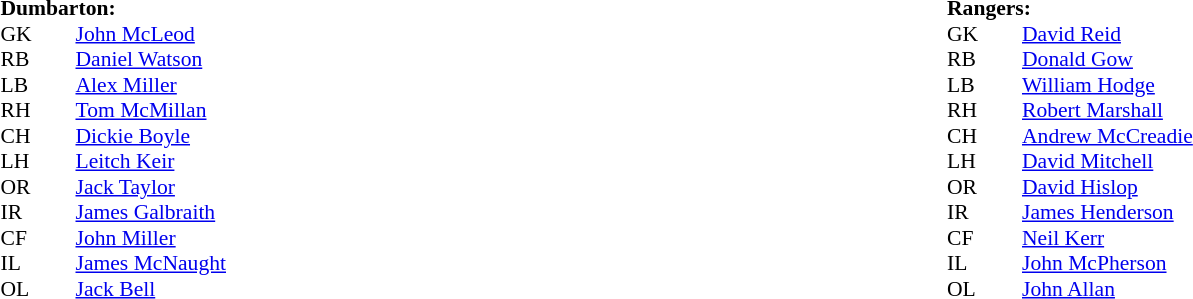<table width="100%">
<tr>
<td valign="top" width="50%"><br><table style="font-size: 90%" cellspacing="0" cellpadding="0">
<tr>
<td colspan="4"><strong>Dumbarton:</strong></td>
</tr>
<tr>
<th width="25"></th>
<th width="25"></th>
</tr>
<tr>
<td>GK</td>
<td></td>
<td><a href='#'>John McLeod</a></td>
</tr>
<tr>
<td>RB</td>
<td></td>
<td><a href='#'>Daniel Watson</a></td>
</tr>
<tr>
<td>LB</td>
<td></td>
<td><a href='#'>Alex Miller</a></td>
</tr>
<tr>
<td>RH</td>
<td></td>
<td><a href='#'>Tom McMillan</a></td>
</tr>
<tr>
<td>CH</td>
<td></td>
<td><a href='#'>Dickie Boyle</a></td>
</tr>
<tr>
<td>LH</td>
<td></td>
<td><a href='#'>Leitch Keir</a></td>
</tr>
<tr>
<td>OR</td>
<td></td>
<td><a href='#'>Jack Taylor</a></td>
</tr>
<tr>
<td>IR</td>
<td></td>
<td><a href='#'>James Galbraith</a></td>
</tr>
<tr>
<td>CF</td>
<td></td>
<td><a href='#'>John Miller</a></td>
</tr>
<tr>
<td>IL</td>
<td></td>
<td><a href='#'>James McNaught</a></td>
</tr>
<tr>
<td>OL</td>
<td></td>
<td><a href='#'>Jack Bell</a></td>
</tr>
</table>
</td>
<td valign="top" width="50%"><br><table style="font-size: 90%" cellspacing="0" cellpadding="0">
<tr>
<td colspan="4"><strong>Rangers:</strong></td>
</tr>
<tr>
<th width="25"></th>
<th width="25"></th>
</tr>
<tr>
<td>GK</td>
<td></td>
<td><a href='#'>David Reid</a></td>
</tr>
<tr>
<td>RB</td>
<td></td>
<td><a href='#'>Donald Gow</a></td>
</tr>
<tr>
<td>LB</td>
<td></td>
<td><a href='#'>William Hodge</a></td>
</tr>
<tr>
<td>RH</td>
<td></td>
<td><a href='#'>Robert Marshall</a></td>
</tr>
<tr>
<td>CH</td>
<td></td>
<td><a href='#'>Andrew McCreadie</a></td>
</tr>
<tr>
<td>LH</td>
<td></td>
<td><a href='#'>David Mitchell</a></td>
</tr>
<tr>
<td>OR</td>
<td></td>
<td><a href='#'>David Hislop</a></td>
</tr>
<tr>
<td>IR</td>
<td></td>
<td><a href='#'>James Henderson</a></td>
</tr>
<tr>
<td>CF</td>
<td></td>
<td><a href='#'>Neil Kerr</a></td>
</tr>
<tr>
<td>IL</td>
<td></td>
<td><a href='#'>John McPherson</a></td>
</tr>
<tr>
<td>OL</td>
<td></td>
<td><a href='#'>John Allan</a></td>
</tr>
</table>
</td>
</tr>
</table>
